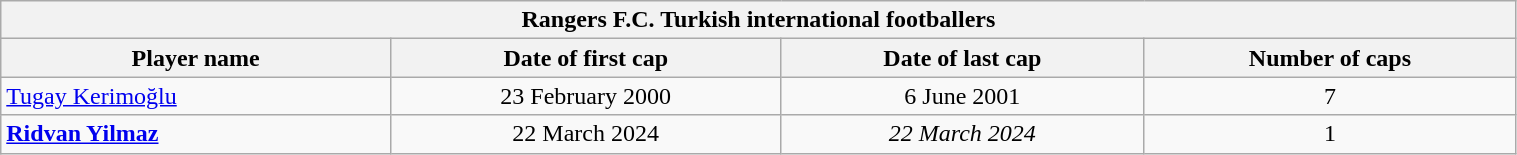<table class="wikitable plainrowheaders" style="width: 80%;">
<tr>
<th colspan=5>Rangers F.C. Turkish international footballers </th>
</tr>
<tr>
<th scope="col">Player name</th>
<th scope="col">Date of first cap</th>
<th scope="col">Date of last cap</th>
<th scope="col">Number of caps</th>
</tr>
<tr>
<td><a href='#'>Tugay Kerimoğlu</a></td>
<td align="center">23 February 2000</td>
<td align="center">6 June 2001</td>
<td align="center">7</td>
</tr>
<tr>
<td><strong><a href='#'>Ridvan Yilmaz</a></strong></td>
<td align="center">22 March 2024</td>
<td align="center"><em>22 March 2024</em></td>
<td align="center">1</td>
</tr>
</table>
